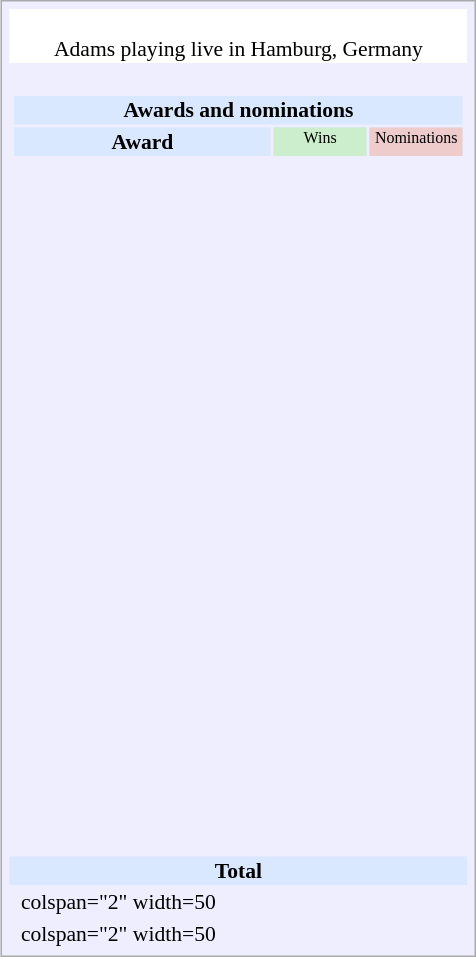<table class="infobox" style="width:22em; text-align:left; font-size:90%; vertical-align:middle; background:#eef;">
<tr style="background:white;">
<td colspan="3" style="text-align:center;"> <br>Adams playing live in Hamburg, Germany</td>
</tr>
<tr>
<td colspan="3"><br><table class="collapsible collapsed" style="width:100%;">
<tr>
<th colspan="3" style="background:#d9e8ff; text-align:center;">Awards and nominations</th>
</tr>
<tr style="background:#d9e8ff; text-align:center;">
<th style="vertical-align: middle;">Award</th>
<td style="background:#cec; font-size:8pt; width:60px;">Wins</td>
<td style="background:#ecc; font-size:8pt; width:60px;">Nominations</td>
</tr>
<tr>
<td style="text-align:center;"><br></td>
<td></td>
<td></td>
</tr>
<tr>
<td style="text-align:center;"><br></td>
<td></td>
<td></td>
</tr>
<tr>
<td style="text-align:center;"><br></td>
<td></td>
<td></td>
</tr>
<tr>
<td style="text-align:center;"><br></td>
<td></td>
<td></td>
</tr>
<tr>
<td style="text-align:center;"><br></td>
<td></td>
<td></td>
</tr>
<tr>
<td style="text-align:center;"><br></td>
<td></td>
<td></td>
</tr>
<tr>
<td style="text-align:center;"><br></td>
<td></td>
<td></td>
</tr>
<tr>
<td style="text-align:center;"><br></td>
<td></td>
<td></td>
</tr>
<tr>
<td style="text-align:center;"><br></td>
<td></td>
<td></td>
</tr>
<tr>
<td style="text-align:center;"><br></td>
<td></td>
<td></td>
</tr>
<tr>
<td style="text-align:center;"><br></td>
<td></td>
<td></td>
</tr>
<tr>
<td style="text-align:center;"><br></td>
<td></td>
<td></td>
</tr>
<tr>
<td style="text-align:center;"><br></td>
<td></td>
<td></td>
</tr>
<tr>
<td style="text-align:center;"><br></td>
<td></td>
<td></td>
</tr>
<tr>
<td style="text-align:center;"><br></td>
<td></td>
<td></td>
</tr>
<tr>
<td style="text-align:center;"><br></td>
<td></td>
<td></td>
</tr>
<tr>
<td style="text-align:center;"><br></td>
<td></td>
<td></td>
</tr>
<tr>
<td style="text-align:center;"><br></td>
<td></td>
<td></td>
</tr>
<tr>
<td style="text-align:center;"><br></td>
<td></td>
<td></td>
</tr>
<tr>
<td style="text-align:center;"><br></td>
<td></td>
<td></td>
</tr>
<tr>
<td style="text-align:center;"><br></td>
<td></td>
<td></td>
</tr>
<tr>
<td style="text-align:center;"><br></td>
<td></td>
<td></td>
</tr>
</table>
</td>
</tr>
<tr style="background:#d9e8ff;">
<td colspan="3" style="text-align:center;"><strong>Total</strong></td>
</tr>
<tr>
<td></td>
<td>colspan="2" width=50 </td>
</tr>
<tr>
<td></td>
<td>colspan="2" width=50 </td>
</tr>
</table>
